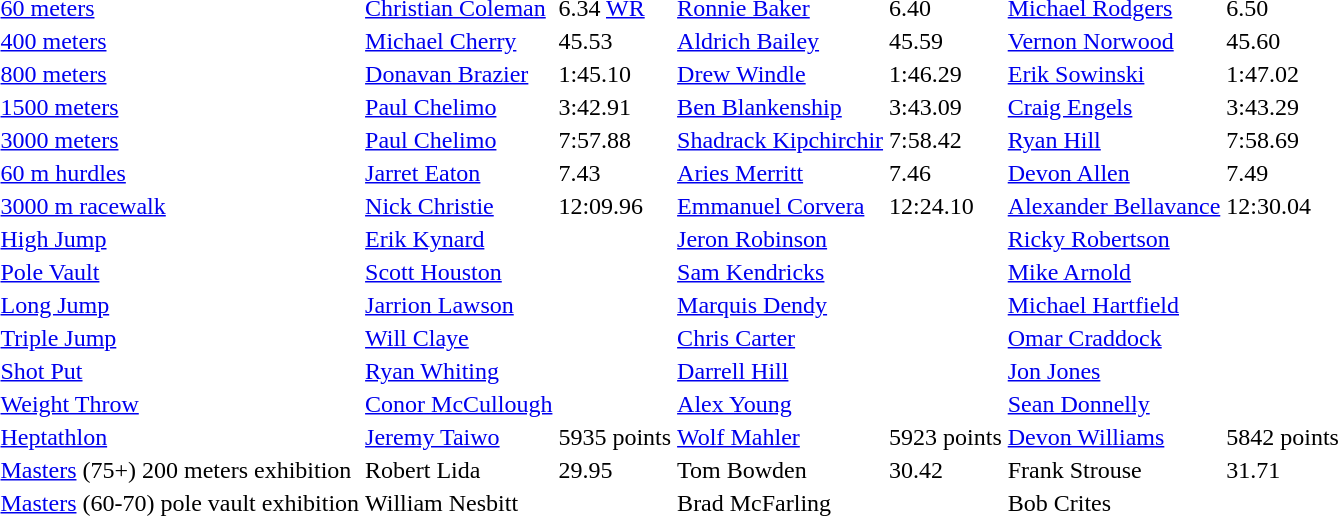<table>
<tr>
<td><a href='#'>60 meters</a></td>
<td><a href='#'>Christian Coleman</a></td>
<td>6.34 <a href='#'>WR</a></td>
<td><a href='#'>Ronnie Baker</a></td>
<td>6.40</td>
<td><a href='#'>Michael Rodgers</a></td>
<td>6.50</td>
</tr>
<tr>
<td><a href='#'>400 meters</a></td>
<td><a href='#'>Michael Cherry</a></td>
<td>45.53</td>
<td><a href='#'>Aldrich Bailey</a></td>
<td>45.59</td>
<td><a href='#'>Vernon Norwood</a></td>
<td>45.60</td>
</tr>
<tr>
<td><a href='#'>800 meters</a></td>
<td><a href='#'>Donavan Brazier</a></td>
<td>1:45.10 </td>
<td><a href='#'>Drew Windle</a></td>
<td>1:46.29</td>
<td><a href='#'>Erik Sowinski</a></td>
<td>1:47.02</td>
</tr>
<tr>
<td><a href='#'>1500 meters</a></td>
<td><a href='#'>Paul Chelimo</a></td>
<td>3:42.91</td>
<td><a href='#'>Ben Blankenship</a></td>
<td>3:43.09</td>
<td><a href='#'>Craig Engels</a></td>
<td>3:43.29</td>
</tr>
<tr>
<td><a href='#'>3000 meters</a></td>
<td><a href='#'>Paul Chelimo</a></td>
<td>7:57.88</td>
<td><a href='#'>Shadrack Kipchirchir</a></td>
<td>7:58.42</td>
<td><a href='#'>Ryan Hill</a></td>
<td>7:58.69</td>
</tr>
<tr>
<td><a href='#'>60 m hurdles</a></td>
<td><a href='#'>Jarret Eaton</a></td>
<td>7.43</td>
<td><a href='#'>Aries Merritt</a></td>
<td>7.46</td>
<td><a href='#'>Devon Allen</a></td>
<td>7.49</td>
</tr>
<tr>
<td><a href='#'>3000 m racewalk</a></td>
<td><a href='#'>Nick Christie</a></td>
<td>12:09.96</td>
<td><a href='#'>Emmanuel Corvera</a></td>
<td>12:24.10</td>
<td><a href='#'>Alexander Bellavance</a></td>
<td>12:30.04</td>
</tr>
<tr>
<td><a href='#'>High Jump</a></td>
<td><a href='#'>Erik Kynard</a></td>
<td></td>
<td><a href='#'>Jeron Robinson</a></td>
<td></td>
<td><a href='#'>Ricky Robertson</a></td>
<td></td>
</tr>
<tr>
<td><a href='#'>Pole Vault</a></td>
<td><a href='#'>Scott Houston</a></td>
<td></td>
<td><a href='#'>Sam Kendricks</a></td>
<td></td>
<td><a href='#'>Mike Arnold</a></td>
<td></td>
</tr>
<tr>
<td><a href='#'>Long Jump</a></td>
<td><a href='#'>Jarrion Lawson</a></td>
<td></td>
<td><a href='#'>Marquis Dendy</a></td>
<td></td>
<td><a href='#'>Michael Hartfield</a></td>
<td></td>
</tr>
<tr>
<td><a href='#'>Triple Jump</a></td>
<td><a href='#'>Will Claye</a></td>
<td></td>
<td><a href='#'>Chris Carter</a></td>
<td></td>
<td><a href='#'>Omar Craddock</a></td>
<td></td>
</tr>
<tr>
<td><a href='#'>Shot Put</a></td>
<td><a href='#'>Ryan Whiting</a></td>
<td></td>
<td><a href='#'>Darrell Hill</a></td>
<td></td>
<td><a href='#'>Jon Jones</a></td>
<td></td>
</tr>
<tr>
<td><a href='#'>Weight Throw</a></td>
<td><a href='#'>Conor McCullough</a></td>
<td></td>
<td><a href='#'>Alex Young</a></td>
<td></td>
<td><a href='#'>Sean Donnelly</a></td>
<td></td>
</tr>
<tr>
<td><a href='#'>Heptathlon</a></td>
<td><a href='#'>Jeremy Taiwo</a></td>
<td>5935 points</td>
<td><a href='#'>Wolf Mahler</a></td>
<td>5923 points</td>
<td><a href='#'>Devon Williams</a></td>
<td>5842 points</td>
</tr>
<tr>
<td><a href='#'>Masters</a> (75+) 200 meters exhibition</td>
<td>Robert Lida</td>
<td>29.95</td>
<td>Tom Bowden</td>
<td>30.42</td>
<td>Frank Strouse</td>
<td>31.71</td>
</tr>
<tr>
<td><a href='#'>Masters</a> (60-70) pole vault exhibition</td>
<td>William Nesbitt</td>
<td></td>
<td>Brad McFarling</td>
<td></td>
<td>Bob Crites</td>
<td></td>
</tr>
</table>
